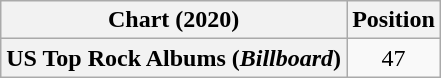<table class="wikitable plainrowheaders" style="text-align:center">
<tr>
<th scope="col">Chart (2020)</th>
<th scope="col">Position</th>
</tr>
<tr>
<th scope="row">US Top Rock Albums (<em>Billboard</em>)</th>
<td>47</td>
</tr>
</table>
